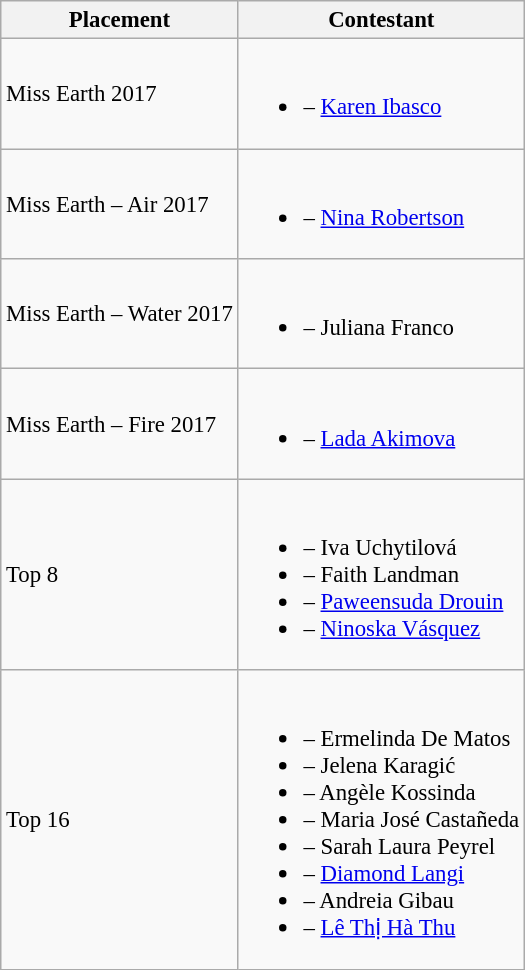<table class="wikitable sortable" style="font-size: 95%">
<tr>
<th>Placement</th>
<th>Contestant</th>
</tr>
<tr>
<td>Miss Earth 2017</td>
<td><br><ul><li> – <a href='#'>Karen Ibasco</a></li></ul></td>
</tr>
<tr>
<td>Miss Earth – Air 2017</td>
<td><br><ul><li> – <a href='#'>Nina Robertson</a></li></ul></td>
</tr>
<tr>
<td>Miss Earth – Water 2017</td>
<td><br><ul><li> – Juliana Franco</li></ul></td>
</tr>
<tr>
<td>Miss Earth – Fire 2017</td>
<td><br><ul><li> – <a href='#'>Lada Akimova</a></li></ul></td>
</tr>
<tr>
<td>Top 8</td>
<td><br><ul><li> –  Iva Uchytilová</li><li> – Faith Landman</li><li> – <a href='#'>Paweensuda Drouin</a></li><li> – <a href='#'>Ninoska Vásquez</a></li></ul></td>
</tr>
<tr>
<td>Top 16</td>
<td><br><ul><li> – Ermelinda De Matos</li><li> – Jelena Karagić</li><li> – Angèle Kossinda</li><li> – Maria José Castañeda</li><li> – Sarah Laura Peyrel</li><li> –  <a href='#'>Diamond Langi</a></li><li>  – Andreia Gibau</li><li> – <a href='#'>Lê Thị Hà Thu</a></li></ul></td>
</tr>
</table>
